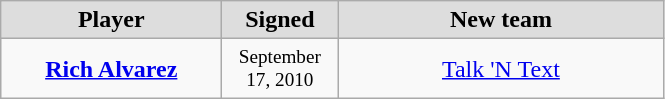<table class="wikitable" style="text-align: center">
<tr align="center" bgcolor="#dddddd">
<td style="width:140px"><strong>Player</strong></td>
<td style="width:70px"><strong>Signed</strong></td>
<td style="width:210px"><strong>New team</strong></td>
</tr>
<tr style="height:40px">
<td><strong><a href='#'>Rich Alvarez</a></strong></td>
<td style="font-size: 80%">September 17, 2010</td>
<td><a href='#'>Talk 'N Text</a></td>
</tr>
</table>
